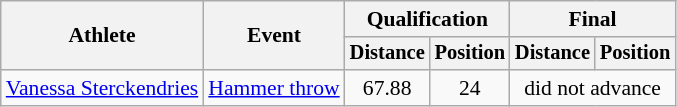<table class=wikitable style=font-size:90%>
<tr>
<th rowspan=2>Athlete</th>
<th rowspan=2>Event</th>
<th colspan=2>Qualification</th>
<th colspan=2>Final</th>
</tr>
<tr style=font-size:95%>
<th>Distance</th>
<th>Position</th>
<th>Distance</th>
<th>Position</th>
</tr>
<tr align=center>
<td align=left><a href='#'>Vanessa Sterckendries</a></td>
<td align=left><a href='#'>Hammer throw</a></td>
<td>67.88</td>
<td>24</td>
<td colspan=2>did not advance</td>
</tr>
</table>
